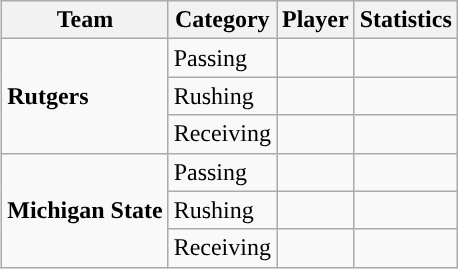<table class="wikitable" style="float: right;">
<tr>
<th>Team</th>
<th>Category</th>
<th>Player</th>
<th>Statistics</th>
</tr>
<tr>
<td rowspan=3><strong>Rutgers</strong></td>
<td>Passing</td>
<td></td>
<td></td>
</tr>
<tr>
<td>Rushing</td>
<td></td>
<td></td>
</tr>
<tr>
<td>Receiving</td>
<td></td>
<td></td>
</tr>
<tr>
<td rowspan=3><strong>Michigan State</strong></td>
<td>Passing</td>
<td></td>
<td></td>
</tr>
<tr>
<td>Rushing</td>
<td></td>
<td></td>
</tr>
<tr>
<td>Receiving</td>
<td></td>
<td></td>
</tr>
</table>
